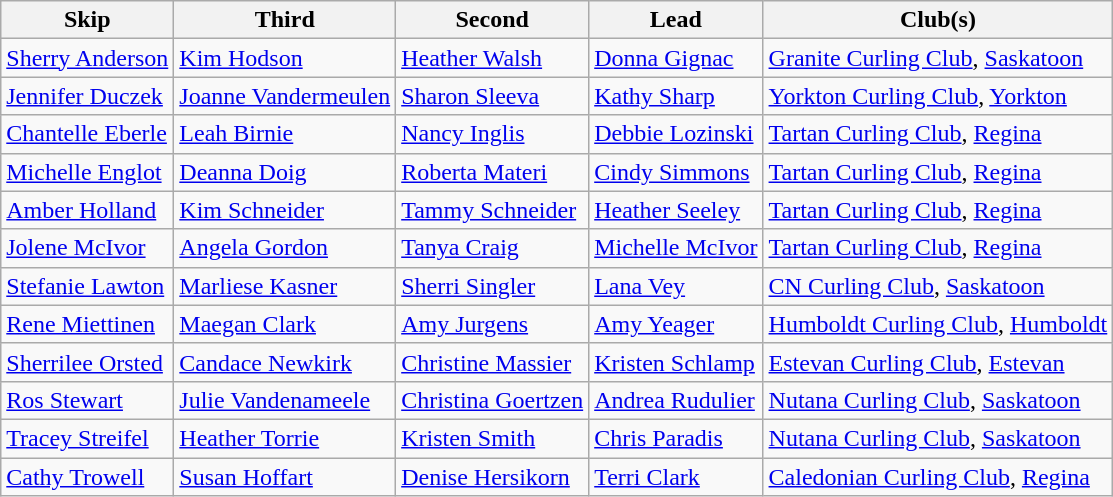<table class="wikitable" border="1">
<tr>
<th>Skip</th>
<th>Third</th>
<th>Second</th>
<th>Lead</th>
<th>Club(s)</th>
</tr>
<tr>
<td><a href='#'>Sherry Anderson</a></td>
<td><a href='#'>Kim Hodson</a></td>
<td><a href='#'>Heather Walsh</a></td>
<td><a href='#'>Donna Gignac</a></td>
<td><a href='#'>Granite Curling Club</a>, <a href='#'>Saskatoon</a></td>
</tr>
<tr>
<td><a href='#'>Jennifer Duczek</a></td>
<td><a href='#'>Joanne Vandermeulen</a></td>
<td><a href='#'>Sharon Sleeva</a></td>
<td><a href='#'>Kathy Sharp</a></td>
<td><a href='#'>Yorkton Curling Club</a>, <a href='#'>Yorkton</a></td>
</tr>
<tr>
<td><a href='#'>Chantelle Eberle</a></td>
<td><a href='#'>Leah Birnie</a></td>
<td><a href='#'>Nancy Inglis</a></td>
<td><a href='#'>Debbie Lozinski</a></td>
<td><a href='#'>Tartan Curling Club</a>, <a href='#'>Regina</a></td>
</tr>
<tr>
<td><a href='#'>Michelle Englot</a></td>
<td><a href='#'>Deanna Doig</a></td>
<td><a href='#'>Roberta Materi</a></td>
<td><a href='#'>Cindy Simmons</a></td>
<td><a href='#'>Tartan Curling Club</a>, <a href='#'>Regina</a></td>
</tr>
<tr>
<td><a href='#'>Amber Holland</a></td>
<td><a href='#'>Kim Schneider</a></td>
<td><a href='#'>Tammy Schneider</a></td>
<td><a href='#'>Heather Seeley</a></td>
<td><a href='#'>Tartan Curling Club</a>, <a href='#'>Regina</a></td>
</tr>
<tr>
<td><a href='#'>Jolene McIvor</a></td>
<td><a href='#'>Angela Gordon</a></td>
<td><a href='#'>Tanya Craig</a></td>
<td><a href='#'>Michelle McIvor</a></td>
<td><a href='#'>Tartan Curling Club</a>, <a href='#'>Regina</a></td>
</tr>
<tr>
<td><a href='#'>Stefanie Lawton</a></td>
<td><a href='#'>Marliese Kasner</a></td>
<td><a href='#'>Sherri Singler</a></td>
<td><a href='#'>Lana Vey</a></td>
<td><a href='#'>CN Curling Club</a>, <a href='#'>Saskatoon</a></td>
</tr>
<tr>
<td><a href='#'>Rene Miettinen</a></td>
<td><a href='#'>Maegan Clark</a></td>
<td><a href='#'>Amy Jurgens</a></td>
<td><a href='#'>Amy Yeager</a></td>
<td><a href='#'>Humboldt Curling Club</a>, <a href='#'>Humboldt</a></td>
</tr>
<tr>
<td><a href='#'>Sherrilee Orsted</a></td>
<td><a href='#'>Candace Newkirk</a></td>
<td><a href='#'>Christine Massier</a></td>
<td><a href='#'>Kristen Schlamp</a></td>
<td><a href='#'>Estevan Curling Club</a>, <a href='#'>Estevan</a></td>
</tr>
<tr>
<td><a href='#'>Ros Stewart</a></td>
<td><a href='#'>Julie Vandenameele</a></td>
<td><a href='#'>Christina Goertzen</a></td>
<td><a href='#'>Andrea Rudulier</a></td>
<td><a href='#'>Nutana Curling Club</a>, <a href='#'>Saskatoon</a></td>
</tr>
<tr>
<td><a href='#'>Tracey Streifel</a></td>
<td><a href='#'>Heather Torrie</a></td>
<td><a href='#'>Kristen Smith</a></td>
<td><a href='#'>Chris Paradis</a></td>
<td><a href='#'>Nutana Curling Club</a>, <a href='#'>Saskatoon</a></td>
</tr>
<tr>
<td><a href='#'>Cathy Trowell</a></td>
<td><a href='#'>Susan Hoffart</a></td>
<td><a href='#'>Denise Hersikorn</a></td>
<td><a href='#'>Terri Clark</a></td>
<td><a href='#'>Caledonian Curling Club</a>, <a href='#'>Regina</a></td>
</tr>
</table>
